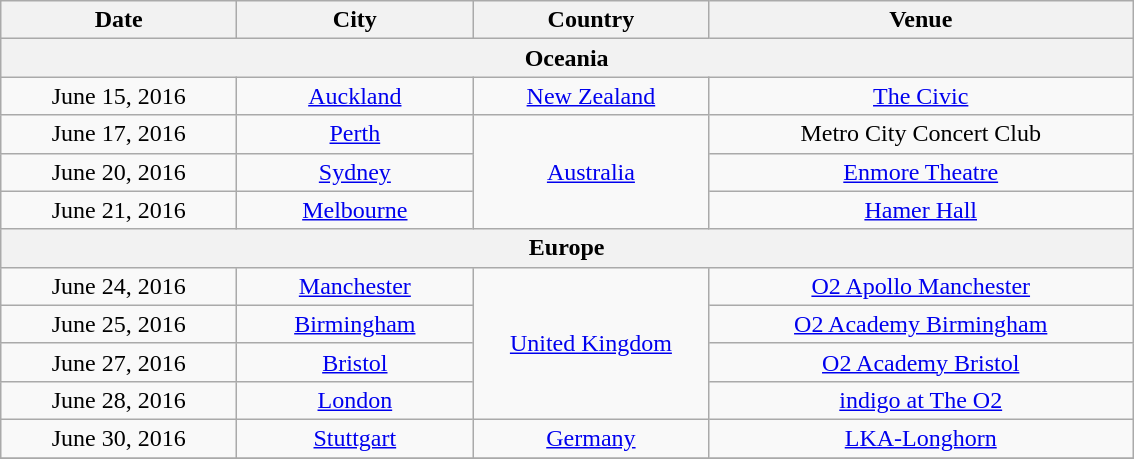<table class="wikitable" style="text-align:center;">
<tr>
<th style="width:150px;">Date</th>
<th style="width:150px;">City</th>
<th style="width:150px;">Country</th>
<th style="width:275px;">Venue</th>
</tr>
<tr>
<th colspan="4">Oceania</th>
</tr>
<tr>
<td>June 15, 2016</td>
<td><a href='#'>Auckland</a></td>
<td rowspan="1"><a href='#'>New Zealand</a></td>
<td><a href='#'>The Civic</a></td>
</tr>
<tr>
<td>June 17, 2016</td>
<td><a href='#'>Perth</a></td>
<td rowspan="3"><a href='#'>Australia</a></td>
<td>Metro City Concert Club</td>
</tr>
<tr>
<td>June 20, 2016</td>
<td><a href='#'>Sydney</a></td>
<td><a href='#'>Enmore Theatre</a></td>
</tr>
<tr>
<td>June 21, 2016</td>
<td><a href='#'>Melbourne</a></td>
<td><a href='#'>Hamer Hall</a></td>
</tr>
<tr>
<th colspan="4">Europe</th>
</tr>
<tr>
<td>June 24, 2016</td>
<td><a href='#'>Manchester</a></td>
<td rowspan="4"><a href='#'>United Kingdom</a></td>
<td><a href='#'>O2 Apollo Manchester</a></td>
</tr>
<tr>
<td>June 25, 2016</td>
<td><a href='#'>Birmingham</a></td>
<td><a href='#'>O2 Academy Birmingham</a></td>
</tr>
<tr>
<td>June 27, 2016</td>
<td><a href='#'>Bristol</a></td>
<td><a href='#'>O2 Academy Bristol</a></td>
</tr>
<tr>
<td>June 28, 2016</td>
<td><a href='#'>London</a></td>
<td><a href='#'>indigo at The O2</a></td>
</tr>
<tr>
<td>June 30, 2016</td>
<td><a href='#'>Stuttgart</a></td>
<td><a href='#'>Germany</a></td>
<td><a href='#'>LKA-Longhorn</a></td>
</tr>
<tr>
</tr>
</table>
